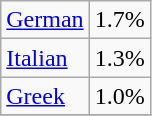<table class="wikitable" align="left">
<tr>
<td><a href='#'>German</a></td>
<td>1.7%</td>
</tr>
<tr>
<td><a href='#'>Italian</a></td>
<td>1.3%</td>
</tr>
<tr>
<td><a href='#'>Greek</a></td>
<td>1.0%</td>
</tr>
<tr>
</tr>
</table>
